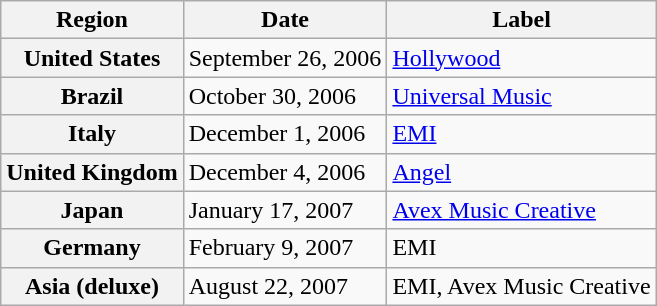<table class="wikitable plainrowheaders">
<tr>
<th scope="col">Region</th>
<th scope="col">Date</th>
<th scope="col">Label</th>
</tr>
<tr>
<th scope="row">United States</th>
<td style="text-align:left;">September 26, 2006</td>
<td><a href='#'>Hollywood</a></td>
</tr>
<tr>
<th scope="row">Brazil</th>
<td style="text-align:left;">October 30, 2006</td>
<td><a href='#'>Universal Music</a></td>
</tr>
<tr>
<th scope="row">Italy</th>
<td style="text-align:left;">December 1, 2006</td>
<td><a href='#'>EMI</a></td>
</tr>
<tr>
<th scope="row">United Kingdom</th>
<td style="text-align:left;">December 4, 2006</td>
<td><a href='#'>Angel</a></td>
</tr>
<tr>
<th scope="row">Japan</th>
<td style="text-align:left;">January 17, 2007</td>
<td><a href='#'>Avex Music Creative</a></td>
</tr>
<tr>
<th scope="row">Germany</th>
<td style="text-align:left;">February 9, 2007</td>
<td>EMI</td>
</tr>
<tr>
<th scope="row">Asia (deluxe)</th>
<td style="text-align:left;">August 22, 2007</td>
<td>EMI, Avex Music Creative</td>
</tr>
</table>
